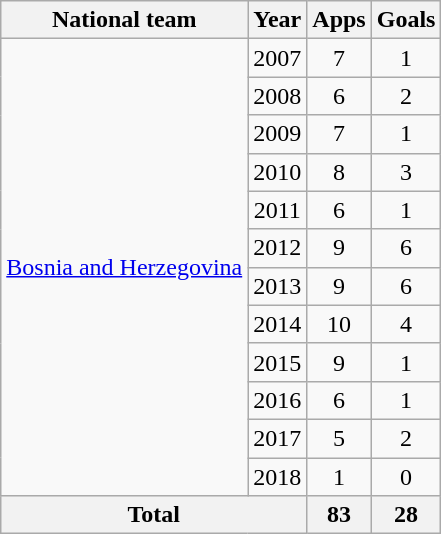<table class="wikitable" style="text-align:center">
<tr>
<th>National team</th>
<th>Year</th>
<th>Apps</th>
<th>Goals</th>
</tr>
<tr>
<td rowspan="12"><a href='#'>Bosnia and Herzegovina</a></td>
<td>2007</td>
<td>7</td>
<td>1</td>
</tr>
<tr>
<td>2008</td>
<td>6</td>
<td>2</td>
</tr>
<tr>
<td>2009</td>
<td>7</td>
<td>1</td>
</tr>
<tr>
<td>2010</td>
<td>8</td>
<td>3</td>
</tr>
<tr>
<td>2011</td>
<td>6</td>
<td>1</td>
</tr>
<tr>
<td>2012</td>
<td>9</td>
<td>6</td>
</tr>
<tr>
<td>2013</td>
<td>9</td>
<td>6</td>
</tr>
<tr>
<td>2014</td>
<td>10</td>
<td>4</td>
</tr>
<tr>
<td>2015</td>
<td>9</td>
<td>1</td>
</tr>
<tr>
<td>2016</td>
<td>6</td>
<td>1</td>
</tr>
<tr>
<td>2017</td>
<td>5</td>
<td>2</td>
</tr>
<tr>
<td>2018</td>
<td>1</td>
<td>0</td>
</tr>
<tr>
<th colspan="2">Total</th>
<th>83</th>
<th>28</th>
</tr>
</table>
